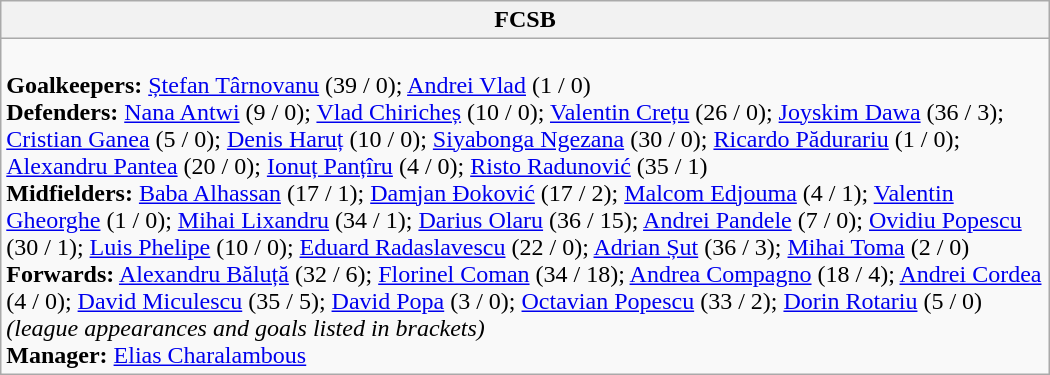<table class="wikitable" style="width:700px">
<tr>
<th>FCSB</th>
</tr>
<tr>
<td><br><strong>Goalkeepers:</strong> <a href='#'>Ștefan Târnovanu</a> (39 / 0); <a href='#'>Andrei Vlad</a> (1 / 0)<br>
<strong>Defenders:</strong> <a href='#'>Nana Antwi</a>  (9 / 0); <a href='#'>Vlad Chiricheș</a> (10 / 0); <a href='#'>Valentin Crețu</a> (26 / 0); <a href='#'>Joyskim Dawa</a>  (36 / 3); <a href='#'>Cristian Ganea</a> (5 / 0); <a href='#'>Denis Haruț</a> (10 / 0); <a href='#'>Siyabonga Ngezana</a>  (30 / 0); <a href='#'>Ricardo Pădurariu</a> (1 / 0); <a href='#'>Alexandru Pantea</a> (20 / 0); <a href='#'>Ionuț Panțîru</a> (4 / 0); <a href='#'>Risto Radunović</a>  (35 / 1)<br>
<strong>Midfielders:</strong> <a href='#'>Baba Alhassan</a>  (17 / 1); <a href='#'>Damjan Đoković</a>  (17 / 2); <a href='#'>Malcom Edjouma</a>  (4 / 1); <a href='#'>Valentin Gheorghe</a> (1 / 0); <a href='#'>Mihai Lixandru</a> (34 / 1); <a href='#'>Darius Olaru</a> (36 / 15); <a href='#'>Andrei Pandele</a> (7 / 0); <a href='#'>Ovidiu Popescu</a> (30 / 1); <a href='#'>Luis Phelipe</a>  (10 / 0); <a href='#'>Eduard Radaslavescu</a> (22 / 0); <a href='#'>Adrian Șut</a> (36 / 3); <a href='#'>Mihai Toma</a> (2 / 0)<br>
<strong>Forwards:</strong> <a href='#'>Alexandru Băluță</a> (32 / 6); <a href='#'>Florinel Coman</a> (34 / 18); <a href='#'>Andrea Compagno</a>  (18 / 4); <a href='#'>Andrei Cordea</a> (4 / 0); <a href='#'>David Miculescu</a> (35 / 5); <a href='#'>David Popa</a> (3 / 0); <a href='#'>Octavian Popescu</a> (33 / 2); <a href='#'>Dorin Rotariu</a> (5 / 0)
<br><em>(league appearances and goals listed in brackets)</em><br><strong>Manager:</strong> <a href='#'>Elias Charalambous</a> </td>
</tr>
</table>
